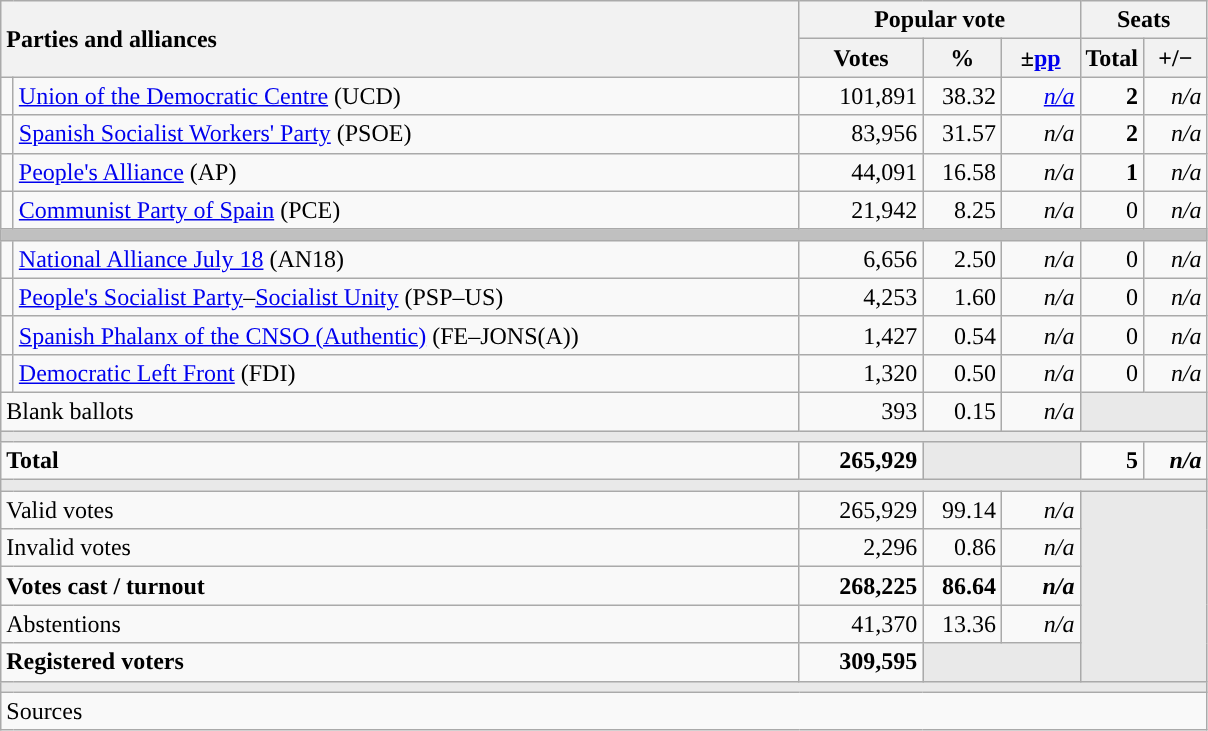<table class="wikitable" style="text-align:right;">
<tr>
<th style="text-align:left;" rowspan="2" colspan="2" width="525">Parties and alliances</th>
<th colspan="3">Popular vote</th>
<th colspan="2">Seats</th>
</tr>
<tr>
<th width="75">Votes</th>
<th width="45">%</th>
<th width="45">±<a href='#'>pp</a></th>
<th width="35">Total</th>
<th width="35">+/−</th>
</tr>
<tr>
<td width="1" style="color:inherit;background:"></td>
<td align="left"><a href='#'>Union of the Democratic Centre</a> (UCD)</td>
<td>101,891</td>
<td>38.32</td>
<td><em><a href='#'>n/a</a></em></td>
<td><strong>2</strong></td>
<td><em>n/a</em></td>
</tr>
<tr>
<td style="color:inherit;background:"></td>
<td align="left"><a href='#'>Spanish Socialist Workers' Party</a> (PSOE)</td>
<td>83,956</td>
<td>31.57</td>
<td><em>n/a</em></td>
<td><strong>2</strong></td>
<td><em>n/a</em></td>
</tr>
<tr>
<td style="color:inherit;background:"></td>
<td align="left"><a href='#'>People's Alliance</a> (AP)</td>
<td>44,091</td>
<td>16.58</td>
<td><em>n/a</em></td>
<td><strong>1</strong></td>
<td><em>n/a</em></td>
</tr>
<tr>
<td style="color:inherit;background:"></td>
<td align="left"><a href='#'>Communist Party of Spain</a> (PCE)</td>
<td>21,942</td>
<td>8.25</td>
<td><em>n/a</em></td>
<td>0</td>
<td><em>n/a</em></td>
</tr>
<tr>
<td colspan="7" bgcolor="#C0C0C0"></td>
</tr>
<tr>
<td style="color:inherit;background:"></td>
<td align="left"><a href='#'>National Alliance July 18</a> (AN18)</td>
<td>6,656</td>
<td>2.50</td>
<td><em>n/a</em></td>
<td>0</td>
<td><em>n/a</em></td>
</tr>
<tr>
<td style="color:inherit;background:"></td>
<td align="left"><a href='#'>People's Socialist Party</a>–<a href='#'>Socialist Unity</a> (PSP–US)</td>
<td>4,253</td>
<td>1.60</td>
<td><em>n/a</em></td>
<td>0</td>
<td><em>n/a</em></td>
</tr>
<tr>
<td style="color:inherit;background:"></td>
<td align="left"><a href='#'>Spanish Phalanx of the CNSO (Authentic)</a> (FE–JONS(A))</td>
<td>1,427</td>
<td>0.54</td>
<td><em>n/a</em></td>
<td>0</td>
<td><em>n/a</em></td>
</tr>
<tr>
<td style="color:inherit;background:"></td>
<td align="left"><a href='#'>Democratic Left Front</a> (FDI)</td>
<td>1,320</td>
<td>0.50</td>
<td><em>n/a</em></td>
<td>0</td>
<td><em>n/a</em></td>
</tr>
<tr>
<td align="left" colspan="2">Blank ballots</td>
<td>393</td>
<td>0.15</td>
<td><em>n/a</em></td>
<td bgcolor="#E9E9E9" colspan="2"></td>
</tr>
<tr>
<td colspan="7" bgcolor="#E9E9E9"></td>
</tr>
<tr style="font-weight:bold;">
<td align="left" colspan="2">Total</td>
<td>265,929</td>
<td bgcolor="#E9E9E9" colspan="2"></td>
<td>5</td>
<td><em>n/a</em></td>
</tr>
<tr>
<td colspan="7" bgcolor="#E9E9E9"></td>
</tr>
<tr>
<td align="left" colspan="2">Valid votes</td>
<td>265,929</td>
<td>99.14</td>
<td><em>n/a</em></td>
<td bgcolor="#E9E9E9" colspan="2" rowspan="5"></td>
</tr>
<tr>
<td align="left" colspan="2">Invalid votes</td>
<td>2,296</td>
<td>0.86</td>
<td><em>n/a</em></td>
</tr>
<tr style="font-weight:bold;">
<td align="left" colspan="2">Votes cast / turnout</td>
<td>268,225</td>
<td>86.64</td>
<td><em>n/a</em></td>
</tr>
<tr>
<td align="left" colspan="2">Abstentions</td>
<td>41,370</td>
<td>13.36</td>
<td><em>n/a</em></td>
</tr>
<tr style="font-weight:bold;">
<td align="left" colspan="2">Registered voters</td>
<td>309,595</td>
<td bgcolor="#E9E9E9" colspan="2"></td>
</tr>
<tr>
<td colspan="7" bgcolor="#E9E9E9"></td>
</tr>
<tr>
<td align="left" colspan="7">Sources</td>
</tr>
</table>
